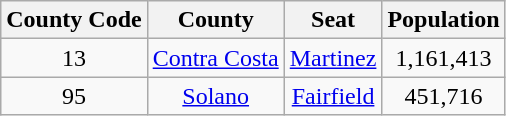<table class="wikitable sortable" style="text-align:center;">
<tr>
<th> County Code</th>
<th>County</th>
<th>Seat</th>
<th>Population</th>
</tr>
<tr>
<td>13</td>
<td><a href='#'>Contra Costa</a></td>
<td><a href='#'>Martinez</a></td>
<td>1,161,413</td>
</tr>
<tr>
<td>95</td>
<td><a href='#'>Solano</a></td>
<td><a href='#'>Fairfield</a></td>
<td>451,716</td>
</tr>
</table>
